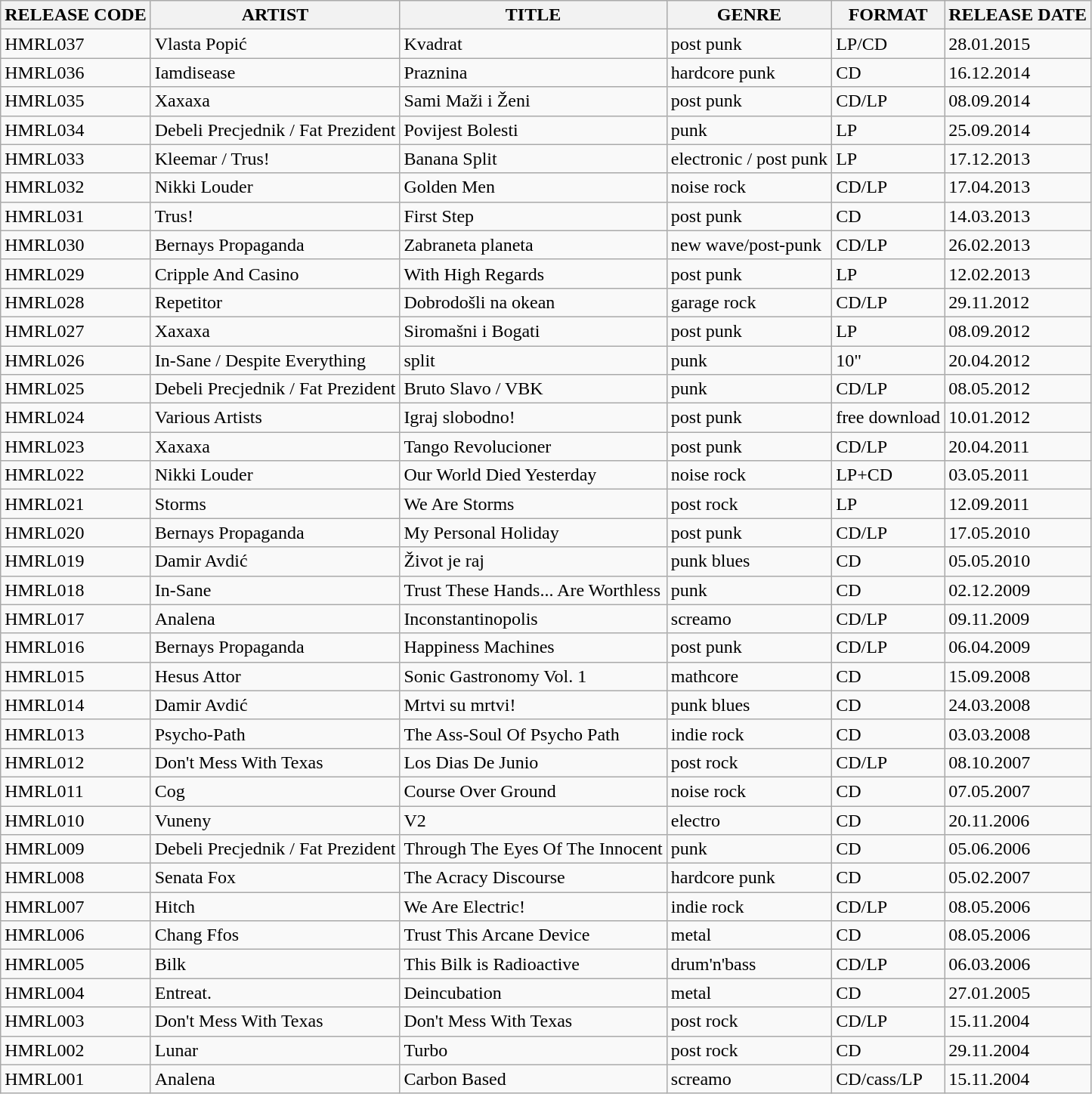<table class="wikitable sortable">
<tr>
<th>RELEASE CODE</th>
<th>ARTIST</th>
<th>TITLE</th>
<th>GENRE</th>
<th>FORMAT</th>
<th>RELEASE DATE</th>
</tr>
<tr>
<td>HMRL037</td>
<td>Vlasta Popić</td>
<td>Kvadrat</td>
<td>post punk</td>
<td>LP/CD</td>
<td>28.01.2015</td>
</tr>
<tr>
<td>HMRL036</td>
<td>Iamdisease</td>
<td>Praznina</td>
<td>hardcore punk</td>
<td>CD</td>
<td>16.12.2014</td>
</tr>
<tr>
<td>HMRL035</td>
<td>Xaxaxa</td>
<td>Sami Maži i Ženi</td>
<td>post punk</td>
<td>CD/LP</td>
<td>08.09.2014</td>
</tr>
<tr>
<td>HMRL034</td>
<td>Debeli Precjednik / Fat Prezident</td>
<td>Povijest Bolesti</td>
<td>punk</td>
<td>LP</td>
<td>25.09.2014</td>
</tr>
<tr>
<td>HMRL033</td>
<td>Kleemar / Trus!</td>
<td>Banana Split</td>
<td>electronic / post punk</td>
<td>LP</td>
<td>17.12.2013</td>
</tr>
<tr>
<td>HMRL032</td>
<td>Nikki Louder</td>
<td>Golden Men</td>
<td>noise rock</td>
<td>CD/LP</td>
<td>17.04.2013</td>
</tr>
<tr>
<td>HMRL031</td>
<td>Trus!</td>
<td>First Step</td>
<td>post punk</td>
<td>CD</td>
<td>14.03.2013</td>
</tr>
<tr>
<td>HMRL030</td>
<td>Bernays Propaganda</td>
<td>Zabraneta planeta</td>
<td>new wave/post-punk</td>
<td>CD/LP</td>
<td>26.02.2013</td>
</tr>
<tr>
<td>HMRL029</td>
<td>Cripple And Casino</td>
<td>With High Regards</td>
<td>post punk</td>
<td>LP</td>
<td>12.02.2013</td>
</tr>
<tr>
<td>HMRL028</td>
<td>Repetitor</td>
<td>Dobrodošli na okean</td>
<td>garage rock</td>
<td>CD/LP</td>
<td>29.11.2012</td>
</tr>
<tr>
<td>HMRL027</td>
<td>Xaxaxa</td>
<td>Siromašni i Bogati</td>
<td>post punk</td>
<td>LP</td>
<td>08.09.2012</td>
</tr>
<tr>
<td>HMRL026</td>
<td>In-Sane / Despite Everything</td>
<td>split</td>
<td>punk</td>
<td>10"</td>
<td>20.04.2012</td>
</tr>
<tr>
<td>HMRL025</td>
<td>Debeli Precjednik / Fat Prezident</td>
<td>Bruto Slavo / VBK</td>
<td>punk</td>
<td>CD/LP</td>
<td>08.05.2012</td>
</tr>
<tr>
<td>HMRL024</td>
<td>Various Artists</td>
<td>Igraj slobodno!</td>
<td>post punk</td>
<td>free download</td>
<td>10.01.2012</td>
</tr>
<tr>
<td>HMRL023</td>
<td>Xaxaxa</td>
<td>Tango Revolucioner</td>
<td>post punk</td>
<td>CD/LP</td>
<td>20.04.2011</td>
</tr>
<tr>
<td>HMRL022</td>
<td>Nikki Louder</td>
<td>Our World Died Yesterday</td>
<td>noise rock</td>
<td>LP+CD</td>
<td>03.05.2011</td>
</tr>
<tr>
<td>HMRL021</td>
<td>Storms</td>
<td>We Are Storms</td>
<td>post rock</td>
<td>LP</td>
<td>12.09.2011</td>
</tr>
<tr>
<td>HMRL020</td>
<td>Bernays Propaganda</td>
<td>My Personal Holiday</td>
<td>post punk</td>
<td>CD/LP</td>
<td>17.05.2010</td>
</tr>
<tr>
<td>HMRL019</td>
<td>Damir Avdić</td>
<td>Život je raj</td>
<td>punk blues</td>
<td>CD</td>
<td>05.05.2010</td>
</tr>
<tr>
<td>HMRL018</td>
<td>In-Sane</td>
<td>Trust These Hands... Are Worthless</td>
<td>punk</td>
<td>CD</td>
<td>02.12.2009</td>
</tr>
<tr>
<td>HMRL017</td>
<td>Analena</td>
<td>Inconstantinopolis</td>
<td>screamo</td>
<td>CD/LP</td>
<td>09.11.2009</td>
</tr>
<tr>
<td>HMRL016</td>
<td>Bernays Propaganda</td>
<td>Happiness Machines</td>
<td>post punk</td>
<td>CD/LP</td>
<td>06.04.2009</td>
</tr>
<tr>
<td>HMRL015</td>
<td>Hesus Attor</td>
<td>Sonic Gastronomy Vol. 1</td>
<td>mathcore</td>
<td>CD</td>
<td>15.09.2008</td>
</tr>
<tr>
<td>HMRL014</td>
<td>Damir Avdić</td>
<td>Mrtvi su mrtvi!</td>
<td>punk blues</td>
<td>CD</td>
<td>24.03.2008</td>
</tr>
<tr>
<td>HMRL013</td>
<td>Psycho-Path</td>
<td>The Ass-Soul Of Psycho Path</td>
<td>indie rock</td>
<td>CD</td>
<td>03.03.2008</td>
</tr>
<tr>
<td>HMRL012</td>
<td>Don't Mess With Texas</td>
<td>Los Dias De Junio</td>
<td>post rock</td>
<td>CD/LP</td>
<td>08.10.2007</td>
</tr>
<tr>
<td>HMRL011</td>
<td>Cog</td>
<td>Course Over Ground</td>
<td>noise rock</td>
<td>CD</td>
<td>07.05.2007</td>
</tr>
<tr>
<td>HMRL010</td>
<td>Vuneny</td>
<td>V2</td>
<td>electro</td>
<td>CD</td>
<td>20.11.2006</td>
</tr>
<tr>
<td>HMRL009</td>
<td>Debeli Precjednik / Fat Prezident</td>
<td>Through The Eyes Of The Innocent</td>
<td>punk</td>
<td>CD</td>
<td>05.06.2006</td>
</tr>
<tr>
<td>HMRL008</td>
<td>Senata Fox</td>
<td>The Acracy Discourse</td>
<td>hardcore punk</td>
<td>CD</td>
<td>05.02.2007</td>
</tr>
<tr>
<td>HMRL007</td>
<td>Hitch</td>
<td>We Are Electric!</td>
<td>indie rock</td>
<td>CD/LP</td>
<td>08.05.2006</td>
</tr>
<tr>
<td>HMRL006</td>
<td>Chang Ffos</td>
<td>Trust This Arcane Device</td>
<td>metal</td>
<td>CD</td>
<td>08.05.2006</td>
</tr>
<tr>
<td>HMRL005</td>
<td>Bilk</td>
<td>This Bilk is Radioactive</td>
<td>drum'n'bass</td>
<td>CD/LP</td>
<td>06.03.2006</td>
</tr>
<tr>
<td>HMRL004</td>
<td>Entreat.</td>
<td>Deincubation</td>
<td>metal</td>
<td>CD</td>
<td>27.01.2005</td>
</tr>
<tr>
<td>HMRL003</td>
<td>Don't Mess With Texas</td>
<td>Don't Mess With Texas</td>
<td>post rock</td>
<td>CD/LP</td>
<td>15.11.2004</td>
</tr>
<tr>
<td>HMRL002</td>
<td>Lunar</td>
<td>Turbo</td>
<td>post rock</td>
<td>CD</td>
<td>29.11.2004</td>
</tr>
<tr>
<td>HMRL001</td>
<td>Analena</td>
<td>Carbon Based</td>
<td>screamo</td>
<td>CD/cass/LP</td>
<td>15.11.2004</td>
</tr>
</table>
